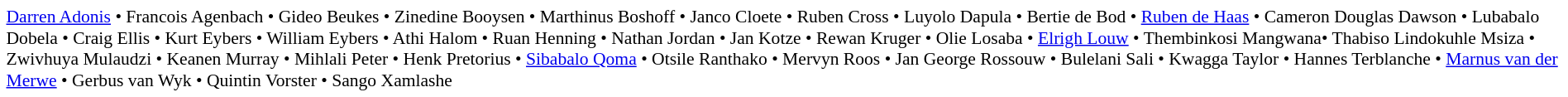<table cellpadding="2" style="border: 1px solid white; font-size:90%;">
<tr>
<td style="text-align:left;"><a href='#'>Darren Adonis</a> • Francois Agenbach • Gideo Beukes • Zinedine Booysen • Marthinus Boshoff • Janco Cloete • Ruben Cross • Luyolo Dapula • Bertie de Bod • <a href='#'>Ruben de Haas</a> • Cameron Douglas Dawson • Lubabalo Dobela • Craig Ellis • Kurt Eybers • William Eybers • Athi Halom • Ruan Henning • Nathan Jordan • Jan Kotze • Rewan Kruger • Olie Losaba • <a href='#'>Elrigh Louw</a> • Thembinkosi Mangwana• Thabiso Lindokuhle Msiza • Zwivhuya Mulaudzi • Keanen Murray • Mihlali Peter • Henk Pretorius • <a href='#'>Sibabalo Qoma</a> • Otsile Ranthako • Mervyn Roos • Jan George Rossouw • Bulelani Sali • Kwagga Taylor • Hannes Terblanche • <a href='#'>Marnus van der Merwe</a> • Gerbus van Wyk • Quintin Vorster • Sango Xamlashe</td>
</tr>
</table>
